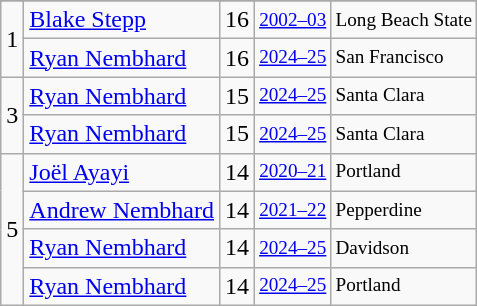<table class="wikitable">
<tr>
</tr>
<tr>
<td rowspan=2>1</td>
<td><a href='#'>Blake Stepp</a></td>
<td>16</td>
<td style="font-size:80%;"><a href='#'>2002–03</a></td>
<td style="font-size:80%;">Long Beach State</td>
</tr>
<tr>
<td><a href='#'>Ryan Nembhard</a></td>
<td>16</td>
<td style="font-size:80%;"><a href='#'>2024–25</a></td>
<td style="font-size:80%;">San Francisco</td>
</tr>
<tr>
<td rowspan=2>3</td>
<td><a href='#'>Ryan Nembhard</a></td>
<td>15</td>
<td style="font-size:80%;"><a href='#'>2024–25</a></td>
<td style="font-size:80%;">Santa Clara</td>
</tr>
<tr>
<td><a href='#'>Ryan Nembhard</a></td>
<td>15</td>
<td style="font-size:80%;"><a href='#'>2024–25</a></td>
<td style="font-size:80%;">Santa Clara</td>
</tr>
<tr>
<td rowspan=4>5</td>
<td><a href='#'>Joël Ayayi</a></td>
<td>14</td>
<td style="font-size:80%;"><a href='#'>2020–21</a></td>
<td style="font-size:80%;">Portland</td>
</tr>
<tr>
<td><a href='#'>Andrew Nembhard</a></td>
<td>14</td>
<td style="font-size:80%;"><a href='#'>2021–22</a></td>
<td style="font-size:80%;">Pepperdine</td>
</tr>
<tr>
<td><a href='#'>Ryan Nembhard</a></td>
<td>14</td>
<td style="font-size:80%;"><a href='#'>2024–25</a></td>
<td style="font-size:80%;">Davidson</td>
</tr>
<tr>
<td><a href='#'>Ryan Nembhard</a></td>
<td>14</td>
<td style="font-size:80%;"><a href='#'>2024–25</a></td>
<td style="font-size:80%;">Portland</td>
</tr>
</table>
